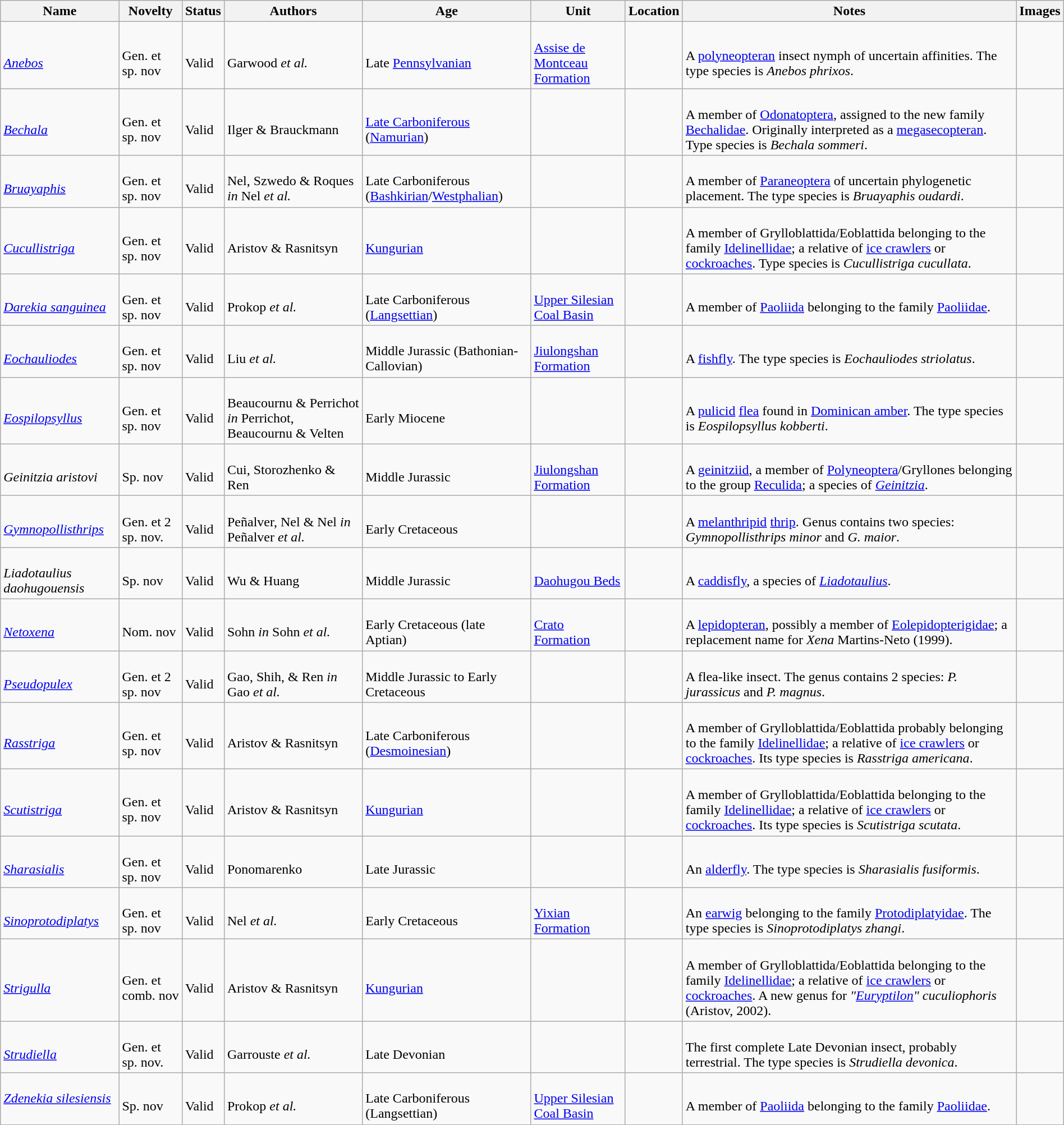<table class="wikitable sortable" align="center" width="100%">
<tr>
<th>Name</th>
<th>Novelty</th>
<th>Status</th>
<th>Authors</th>
<th>Age</th>
<th>Unit</th>
<th>Location</th>
<th>Notes</th>
<th>Images</th>
</tr>
<tr>
<td><br><em><a href='#'>Anebos</a></em></td>
<td><br>Gen. et sp. nov</td>
<td><br>Valid</td>
<td><br>Garwood <em>et al.</em></td>
<td><br>Late <a href='#'>Pennsylvanian</a></td>
<td><br><a href='#'>Assise de Montceau Formation</a></td>
<td><br></td>
<td><br>A <a href='#'>polyneopteran</a> insect nymph of uncertain affinities. The type species is <em>Anebos phrixos</em>.</td>
<td><br></td>
</tr>
<tr>
<td><br><em><a href='#'>Bechala</a></em></td>
<td><br>Gen. et sp. nov</td>
<td><br>Valid</td>
<td><br>Ilger & Brauckmann</td>
<td><br><a href='#'>Late Carboniferous</a> (<a href='#'>Namurian</a>)</td>
<td></td>
<td><br></td>
<td><br>A member of <a href='#'>Odonatoptera</a>, assigned to the new family <a href='#'>Bechalidae</a>. Originally interpreted as a <a href='#'>megasecopteran</a>. Type species is <em>Bechala sommeri</em>.</td>
<td></td>
</tr>
<tr>
<td><br><em><a href='#'>Bruayaphis</a></em></td>
<td><br>Gen. et sp. nov</td>
<td><br>Valid</td>
<td><br>Nel, Szwedo & Roques <em>in</em> Nel <em>et al.</em></td>
<td><br>Late Carboniferous (<a href='#'>Bashkirian</a>/<a href='#'>Westphalian</a>)</td>
<td></td>
<td><br></td>
<td><br>A member of <a href='#'>Paraneoptera</a> of uncertain phylogenetic placement. The type species is <em>Bruayaphis oudardi</em>.</td>
<td></td>
</tr>
<tr>
<td><br><em><a href='#'>Cucullistriga</a></em></td>
<td><br>Gen. et sp. nov</td>
<td><br>Valid</td>
<td><br>Aristov & Rasnitsyn</td>
<td><br><a href='#'>Kungurian</a></td>
<td></td>
<td><br></td>
<td><br>A member of Grylloblattida/Eoblattida belonging to the family <a href='#'>Idelinellidae</a>; a relative of <a href='#'>ice crawlers</a> or <a href='#'>cockroaches</a>. Type species is <em>Cucullistriga cucullata</em>.</td>
<td></td>
</tr>
<tr>
<td><br><em><a href='#'>Darekia sanguinea</a></em></td>
<td><br>Gen. et sp. nov</td>
<td><br>Valid</td>
<td><br>Prokop <em>et al.</em></td>
<td><br>Late Carboniferous (<a href='#'>Langsettian</a>)</td>
<td><br><a href='#'>Upper Silesian Coal Basin</a></td>
<td><br></td>
<td><br>A member of <a href='#'>Paoliida</a> belonging to the family <a href='#'>Paoliidae</a>.</td>
<td></td>
</tr>
<tr>
<td><br><em><a href='#'>Eochauliodes</a></em></td>
<td><br>Gen. et sp. nov</td>
<td><br>Valid</td>
<td><br>Liu <em>et al.</em></td>
<td><br>Middle Jurassic (Bathonian-Callovian)</td>
<td><br><a href='#'>Jiulongshan Formation</a></td>
<td><br></td>
<td><br>A <a href='#'>fishfly</a>. The type species is <em>Eochauliodes striolatus</em>.</td>
<td></td>
</tr>
<tr>
<td><br><em><a href='#'>Eospilopsyllus</a></em></td>
<td><br>Gen. et sp. nov</td>
<td><br>Valid</td>
<td><br>Beaucournu & Perrichot <em>in</em> Perrichot, Beaucournu & Velten</td>
<td><br>Early Miocene</td>
<td></td>
<td><br></td>
<td><br>A <a href='#'>pulicid</a> <a href='#'>flea</a> found in <a href='#'>Dominican amber</a>. The type species is <em>Eospilopsyllus kobberti</em>.</td>
<td></td>
</tr>
<tr>
<td><br><em>Geinitzia aristovi</em></td>
<td><br>Sp. nov</td>
<td><br>Valid</td>
<td><br>Cui, Storozhenko & Ren</td>
<td><br>Middle Jurassic</td>
<td><br><a href='#'>Jiulongshan Formation</a></td>
<td><br></td>
<td><br>A <a href='#'>geinitziid</a>, a member of <a href='#'>Polyneoptera</a>/Gryllones belonging to the group <a href='#'>Reculida</a>; a species of <em><a href='#'>Geinitzia</a></em>.</td>
<td></td>
</tr>
<tr>
<td><br><em><a href='#'>Gymnopollisthrips</a></em></td>
<td><br>Gen. et 2 sp. nov.</td>
<td><br>Valid</td>
<td><br>Peñalver, Nel & Nel <em>in</em> Peñalver <em>et al.</em></td>
<td><br>Early Cretaceous</td>
<td></td>
<td><br></td>
<td><br>A <a href='#'>melanthripid</a> <a href='#'>thrip</a>. Genus contains two species: <em>Gymnopollisthrips minor</em> and <em>G. maior</em>.</td>
<td></td>
</tr>
<tr>
<td><br><em>Liadotaulius daohugouensis</em></td>
<td><br>Sp. nov</td>
<td><br>Valid</td>
<td><br>Wu & Huang</td>
<td><br>Middle Jurassic</td>
<td><br><a href='#'>Daohugou Beds</a></td>
<td><br></td>
<td><br>A <a href='#'>caddisfly</a>, a species of <em><a href='#'>Liadotaulius</a></em>.</td>
<td></td>
</tr>
<tr>
<td><br><em><a href='#'>Netoxena</a></em></td>
<td><br>Nom. nov</td>
<td><br>Valid</td>
<td><br>Sohn <em>in</em> Sohn <em>et al.</em></td>
<td><br>Early Cretaceous (late Aptian)</td>
<td><br><a href='#'>Crato Formation</a></td>
<td><br></td>
<td><br>A <a href='#'>lepidopteran</a>, possibly a member of <a href='#'>Eolepidopterigidae</a>; a replacement name for <em>Xena</em> Martins-Neto (1999).</td>
<td></td>
</tr>
<tr>
<td><br><em><a href='#'>Pseudopulex</a></em></td>
<td><br>Gen. et 2 sp. nov</td>
<td><br>Valid</td>
<td><br>Gao, Shih, & Ren <em>in</em> Gao <em>et al.</em></td>
<td><br>Middle Jurassic to Early Cretaceous</td>
<td></td>
<td><br></td>
<td><br>A flea-like insect. The genus contains 2 species: <em>P. jurassicus</em> and <em>P. magnus</em>.</td>
<td></td>
</tr>
<tr>
<td><br><em><a href='#'>Rasstriga</a></em></td>
<td><br>Gen. et sp. nov</td>
<td><br>Valid</td>
<td><br>Aristov & Rasnitsyn</td>
<td><br>Late Carboniferous (<a href='#'>Desmoinesian</a>)</td>
<td></td>
<td><br></td>
<td><br>A member of Grylloblattida/Eoblattida probably belonging to the family <a href='#'>Idelinellidae</a>; a relative of <a href='#'>ice crawlers</a> or <a href='#'>cockroaches</a>. Its type species is <em>Rasstriga americana</em>.</td>
<td></td>
</tr>
<tr>
<td><br><em><a href='#'>Scutistriga</a></em></td>
<td><br>Gen. et sp. nov</td>
<td><br>Valid</td>
<td><br>Aristov & Rasnitsyn</td>
<td><br><a href='#'>Kungurian</a></td>
<td></td>
<td><br></td>
<td><br>A member of Grylloblattida/Eoblattida belonging to the family <a href='#'>Idelinellidae</a>; a relative of <a href='#'>ice crawlers</a> or <a href='#'>cockroaches</a>. Its type species is <em>Scutistriga scutata</em>.</td>
<td></td>
</tr>
<tr>
<td><br><em><a href='#'>Sharasialis</a></em></td>
<td><br>Gen. et sp. nov</td>
<td><br>Valid</td>
<td><br>Ponomarenko</td>
<td><br>Late Jurassic</td>
<td></td>
<td><br></td>
<td><br>An <a href='#'>alderfly</a>. The type species is <em>Sharasialis fusiformis</em>.</td>
<td></td>
</tr>
<tr>
<td><br><em><a href='#'>Sinoprotodiplatys</a></em></td>
<td><br>Gen. et sp. nov</td>
<td><br>Valid</td>
<td><br>Nel <em>et al.</em></td>
<td><br>Early Cretaceous</td>
<td><br><a href='#'>Yixian Formation</a></td>
<td><br></td>
<td><br>An <a href='#'>earwig</a> belonging to the family <a href='#'>Protodiplatyidae</a>. The type species is <em>Sinoprotodiplatys zhangi</em>.</td>
<td></td>
</tr>
<tr>
<td><br><em><a href='#'>Strigulla</a></em></td>
<td><br>Gen. et comb. nov</td>
<td><br>Valid</td>
<td><br>Aristov & Rasnitsyn</td>
<td><br><a href='#'>Kungurian</a></td>
<td></td>
<td><br></td>
<td><br>A member of Grylloblattida/Eoblattida belonging to the family <a href='#'>Idelinellidae</a>; a relative of <a href='#'>ice crawlers</a> or <a href='#'>cockroaches</a>. A new genus for <em>"<a href='#'>Euryptilon</a>" cuculiophoris</em> (Aristov, 2002).</td>
<td></td>
</tr>
<tr>
<td><br><em><a href='#'>Strudiella</a></em></td>
<td><br>Gen. et sp. nov.</td>
<td><br>Valid</td>
<td><br>Garrouste <em>et al.</em></td>
<td><br>Late Devonian</td>
<td></td>
<td><br></td>
<td><br>The first complete Late Devonian insect, probably terrestrial. The type species is <em>Strudiella devonica</em>.</td>
<td></td>
</tr>
<tr>
<td><em><a href='#'>Zdenekia silesiensis</a></em></td>
<td><br>Sp. nov</td>
<td><br>Valid</td>
<td><br>Prokop <em>et al.</em></td>
<td><br>Late Carboniferous (Langsettian)</td>
<td><br><a href='#'>Upper Silesian Coal Basin</a></td>
<td><br></td>
<td><br>A member of <a href='#'>Paoliida</a> belonging to the family <a href='#'>Paoliidae</a>.</td>
<td></td>
</tr>
<tr>
</tr>
</table>
